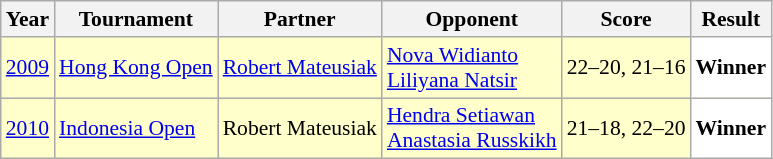<table class="sortable wikitable" style="font-size: 90%;">
<tr>
<th>Year</th>
<th>Tournament</th>
<th>Partner</th>
<th>Opponent</th>
<th>Score</th>
<th>Result</th>
</tr>
<tr style="background:#FFFFCC">
<td align="center"><a href='#'>2009</a></td>
<td align="left"><a href='#'>Hong Kong Open</a></td>
<td align="left"> <a href='#'>Robert Mateusiak</a></td>
<td align="left"> <a href='#'>Nova Widianto</a><br> <a href='#'>Liliyana Natsir</a></td>
<td align="left">22–20, 21–16</td>
<td style="text-align:left; background:white"> <strong>Winner</strong></td>
</tr>
<tr style="background:#FFFFCC">
<td align="center"><a href='#'>2010</a></td>
<td align="left"><a href='#'>Indonesia Open</a></td>
<td align="left"> Robert Mateusiak</td>
<td align="left"> <a href='#'>Hendra Setiawan</a><br> <a href='#'>Anastasia Russkikh</a></td>
<td align="left">21–18, 22–20</td>
<td style="text-align:left; background:white"> <strong>Winner</strong></td>
</tr>
</table>
